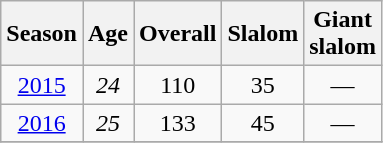<table class=wikitable style="text-align:center">
<tr>
<th>Season</th>
<th>Age</th>
<th>Overall</th>
<th>Slalom</th>
<th>Giant<br>slalom</th>
</tr>
<tr>
<td><a href='#'>2015</a></td>
<td><em>24</em></td>
<td>110</td>
<td>35</td>
<td>—</td>
</tr>
<tr>
<td><a href='#'>2016</a></td>
<td><em>25</em></td>
<td>133</td>
<td>45</td>
<td>—</td>
</tr>
<tr>
</tr>
</table>
